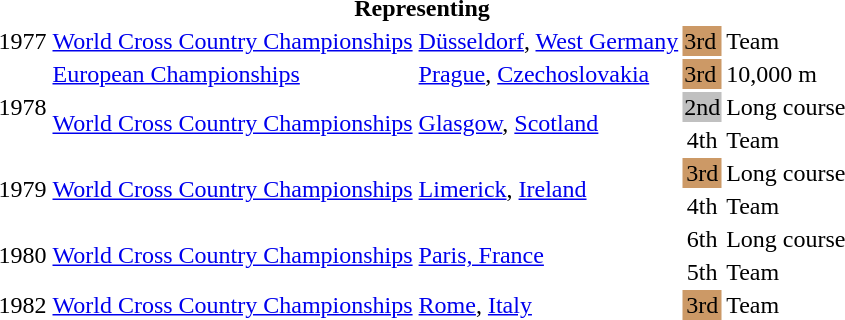<table>
<tr>
<th colspan="5">Representing </th>
</tr>
<tr>
<td>1977</td>
<td><a href='#'>World Cross Country Championships</a></td>
<td><a href='#'>Düsseldorf</a>, <a href='#'>West Germany</a></td>
<td bgcolor="cc9966">3rd</td>
<td>Team</td>
</tr>
<tr>
<td rowspan=3>1978</td>
<td><a href='#'>European Championships</a></td>
<td><a href='#'>Prague</a>, <a href='#'>Czechoslovakia</a></td>
<td bgcolor="cc9966">3rd</td>
<td>10,000 m</td>
</tr>
<tr>
<td rowspan=2><a href='#'>World Cross Country Championships</a></td>
<td rowspan=2><a href='#'>Glasgow</a>, <a href='#'>Scotland</a></td>
<td bgcolor="silver">2nd</td>
<td>Long course</td>
</tr>
<tr>
<td align="center">4th</td>
<td>Team</td>
</tr>
<tr>
<td rowspan=2>1979</td>
<td rowspan=2><a href='#'>World Cross Country Championships</a></td>
<td rowspan=2><a href='#'>Limerick</a>, <a href='#'>Ireland</a></td>
<td bgcolor="cc9966" align="center">3rd</td>
<td>Long course</td>
</tr>
<tr>
<td align="center">4th</td>
<td>Team</td>
</tr>
<tr>
<td rowspan=2>1980</td>
<td rowspan=2><a href='#'>World Cross Country Championships</a></td>
<td rowspan=2><a href='#'>Paris, France</a></td>
<td align="center">6th</td>
<td>Long course</td>
</tr>
<tr>
<td align="center">5th</td>
<td>Team</td>
</tr>
<tr>
<td>1982</td>
<td><a href='#'>World Cross Country Championships</a></td>
<td><a href='#'>Rome</a>, <a href='#'>Italy</a></td>
<td bgcolor="cc9966" align="center">3rd</td>
<td>Team</td>
</tr>
</table>
